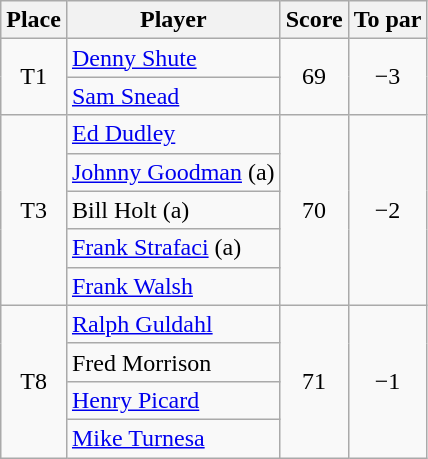<table class=wikitable>
<tr>
<th>Place</th>
<th>Player</th>
<th>Score</th>
<th>To par</th>
</tr>
<tr>
<td rowspan=2 align=center>T1</td>
<td> <a href='#'>Denny Shute</a></td>
<td rowspan=2 align=center>69</td>
<td rowspan=2 align=center>−3</td>
</tr>
<tr>
<td> <a href='#'>Sam Snead</a></td>
</tr>
<tr>
<td rowspan=5 align=center>T3</td>
<td> <a href='#'>Ed Dudley</a></td>
<td rowspan=5 align=center>70</td>
<td rowspan=5 align=center>−2</td>
</tr>
<tr>
<td> <a href='#'>Johnny Goodman</a> (a)</td>
</tr>
<tr>
<td> Bill Holt (a)</td>
</tr>
<tr>
<td> <a href='#'>Frank Strafaci</a> (a)</td>
</tr>
<tr>
<td> <a href='#'>Frank Walsh</a></td>
</tr>
<tr>
<td rowspan=4 align=center>T8</td>
<td> <a href='#'>Ralph Guldahl</a></td>
<td rowspan=4 align=center>71</td>
<td rowspan=4 align=center>−1</td>
</tr>
<tr>
<td> Fred Morrison</td>
</tr>
<tr>
<td> <a href='#'>Henry Picard</a></td>
</tr>
<tr>
<td> <a href='#'>Mike Turnesa</a></td>
</tr>
</table>
